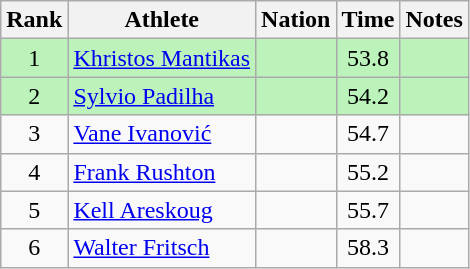<table class="wikitable sortable" style="text-align:center">
<tr>
<th>Rank</th>
<th>Athlete</th>
<th>Nation</th>
<th>Time</th>
<th>Notes</th>
</tr>
<tr bgcolor=bbf3bb>
<td>1</td>
<td align=left><a href='#'>Khristos Mantikas</a></td>
<td align=left></td>
<td>53.8</td>
<td></td>
</tr>
<tr bgcolor=bbf3bb>
<td>2</td>
<td align=left><a href='#'>Sylvio Padilha</a></td>
<td align=left></td>
<td>54.2</td>
<td></td>
</tr>
<tr>
<td>3</td>
<td align=left><a href='#'>Vane Ivanović</a></td>
<td align=left></td>
<td>54.7</td>
<td></td>
</tr>
<tr>
<td>4</td>
<td align=left><a href='#'>Frank Rushton</a></td>
<td align=left></td>
<td>55.2</td>
<td></td>
</tr>
<tr>
<td>5</td>
<td align=left><a href='#'>Kell Areskoug</a></td>
<td align=left></td>
<td>55.7</td>
<td></td>
</tr>
<tr>
<td>6</td>
<td align=left><a href='#'>Walter Fritsch</a></td>
<td align=left></td>
<td>58.3</td>
<td></td>
</tr>
</table>
